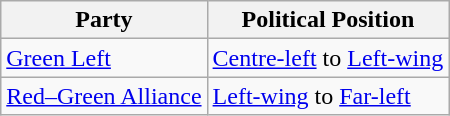<table class="wikitable mw-collapsible mw-collapsed">
<tr>
<th>Party</th>
<th>Political Position</th>
</tr>
<tr>
<td><a href='#'>Green Left</a></td>
<td><a href='#'>Centre-left</a> to <a href='#'>Left-wing</a></td>
</tr>
<tr>
<td><a href='#'>Red–Green Alliance</a></td>
<td><a href='#'>Left-wing</a> to <a href='#'>Far-left</a></td>
</tr>
</table>
